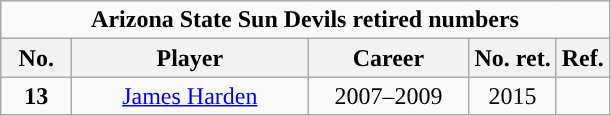<table class="wikitable sortable" style="text-align:center">
<tr>
<td colspan="5"><strong>Arizona State Sun Devils retired numbers</strong></td>
</tr>
<tr>
<th width=40px>No.</th>
<th width=150px>Player</th>
<th width=100px>Career</th>
<th width=px>No. ret.</th>
<th width=px>Ref.</th>
</tr>
<tr>
<td><strong>13</strong></td>
<td><a href='#'>James Harden</a> </td>
<td>2007–2009</td>
<td>2015</td>
<td></td>
</tr>
</table>
